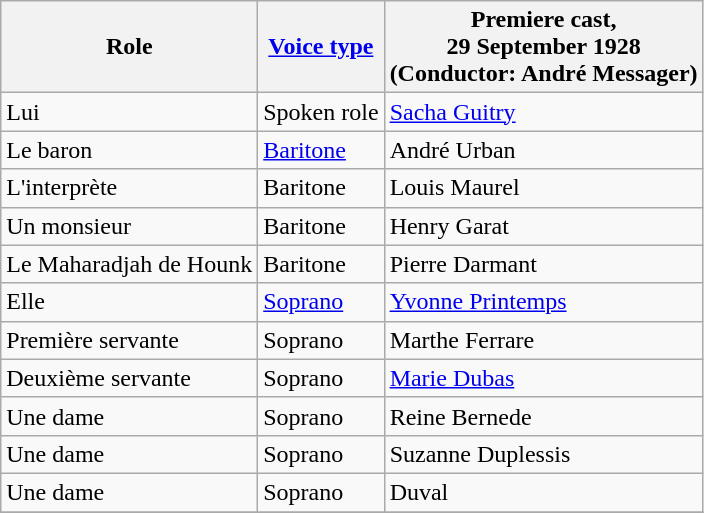<table class="wikitable">
<tr>
<th>Role</th>
<th><a href='#'>Voice type</a></th>
<th>Premiere cast,<br>29 September 1928<br>(Conductor: André Messager)</th>
</tr>
<tr>
<td>Lui</td>
<td>Spoken role</td>
<td><a href='#'>Sacha Guitry</a></td>
</tr>
<tr>
<td>Le baron</td>
<td><a href='#'>Baritone</a></td>
<td>André Urban</td>
</tr>
<tr>
<td>L'interprète</td>
<td>Baritone</td>
<td>Louis Maurel</td>
</tr>
<tr>
<td>Un monsieur</td>
<td>Baritone</td>
<td>Henry Garat</td>
</tr>
<tr>
<td>Le Maharadjah de Hounk</td>
<td>Baritone</td>
<td>Pierre Darmant</td>
</tr>
<tr>
<td>Elle</td>
<td><a href='#'>Soprano</a></td>
<td><a href='#'>Yvonne Printemps</a></td>
</tr>
<tr>
<td>Première servante</td>
<td>Soprano</td>
<td>Marthe Ferrare</td>
</tr>
<tr>
<td>Deuxième servante</td>
<td>Soprano</td>
<td><a href='#'>Marie Dubas</a></td>
</tr>
<tr>
<td>Une dame</td>
<td>Soprano</td>
<td>Reine Bernede</td>
</tr>
<tr>
<td>Une dame</td>
<td>Soprano</td>
<td>Suzanne Duplessis</td>
</tr>
<tr>
<td>Une dame</td>
<td>Soprano</td>
<td>Duval</td>
</tr>
<tr>
</tr>
</table>
